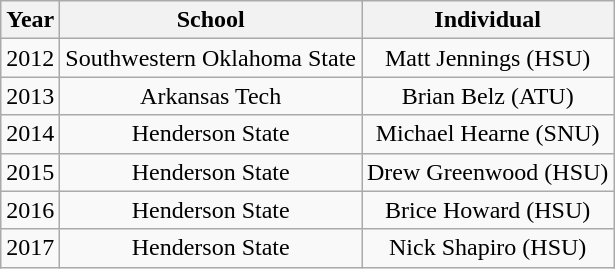<table class="wikitable" style=text-align:center>
<tr>
<th>Year</th>
<th>School</th>
<th>Individual</th>
</tr>
<tr>
<td>2012</td>
<td>Southwestern Oklahoma State</td>
<td>Matt Jennings (HSU)</td>
</tr>
<tr>
<td>2013</td>
<td>Arkansas Tech</td>
<td>Brian Belz (ATU)</td>
</tr>
<tr>
<td>2014</td>
<td>Henderson State</td>
<td>Michael Hearne (SNU)</td>
</tr>
<tr>
<td>2015</td>
<td>Henderson State</td>
<td>Drew Greenwood (HSU)</td>
</tr>
<tr>
<td>2016</td>
<td>Henderson State</td>
<td>Brice Howard (HSU)</td>
</tr>
<tr>
<td>2017</td>
<td>Henderson State</td>
<td>Nick Shapiro (HSU)</td>
</tr>
</table>
